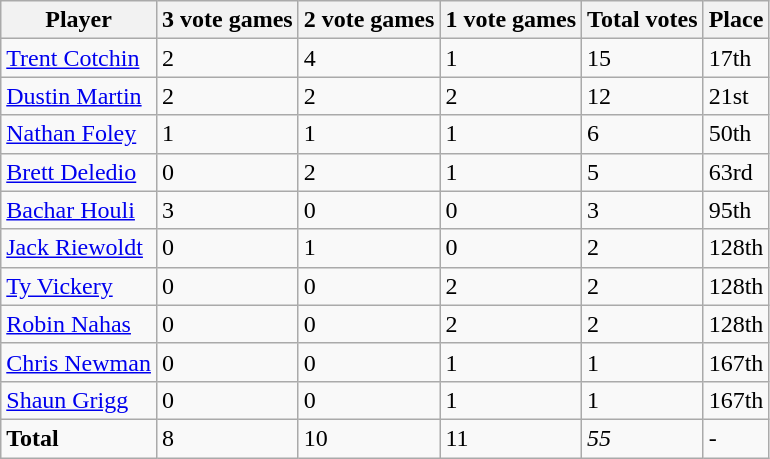<table class="wikitable">
<tr>
<th>Player</th>
<th>3 vote games</th>
<th>2 vote games</th>
<th>1 vote games</th>
<th>Total votes</th>
<th>Place</th>
</tr>
<tr>
<td><a href='#'>Trent Cotchin</a></td>
<td>2</td>
<td>4</td>
<td>1</td>
<td>15</td>
<td>17th</td>
</tr>
<tr>
<td><a href='#'>Dustin Martin</a></td>
<td>2</td>
<td>2</td>
<td>2</td>
<td>12</td>
<td>21st</td>
</tr>
<tr>
<td><a href='#'>Nathan Foley</a></td>
<td>1</td>
<td>1</td>
<td>1</td>
<td>6</td>
<td>50th</td>
</tr>
<tr>
<td><a href='#'>Brett Deledio</a></td>
<td>0</td>
<td>2</td>
<td>1</td>
<td>5</td>
<td>63rd</td>
</tr>
<tr>
<td><a href='#'>Bachar Houli</a></td>
<td>3</td>
<td>0</td>
<td>0</td>
<td>3</td>
<td>95th</td>
</tr>
<tr>
<td><a href='#'>Jack Riewoldt</a></td>
<td>0</td>
<td>1</td>
<td>0</td>
<td>2</td>
<td>128th</td>
</tr>
<tr>
<td><a href='#'>Ty Vickery</a></td>
<td>0</td>
<td>0</td>
<td>2</td>
<td>2</td>
<td>128th</td>
</tr>
<tr>
<td><a href='#'>Robin Nahas</a></td>
<td>0</td>
<td>0</td>
<td>2</td>
<td>2</td>
<td>128th</td>
</tr>
<tr>
<td><a href='#'>Chris Newman</a></td>
<td>0</td>
<td>0</td>
<td>1</td>
<td>1</td>
<td>167th</td>
</tr>
<tr>
<td><a href='#'>Shaun Grigg</a></td>
<td>0</td>
<td>0</td>
<td>1</td>
<td>1</td>
<td>167th</td>
</tr>
<tr>
<td><strong>Total</strong></td>
<td>8</td>
<td>10</td>
<td>11</td>
<td><em>55</em></td>
<td>-</td>
</tr>
</table>
